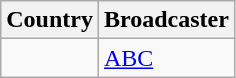<table class="wikitable">
<tr>
<th align=center>Country</th>
<th align=center>Broadcaster</th>
</tr>
<tr>
<td></td>
<td><a href='#'>ABC</a></td>
</tr>
</table>
